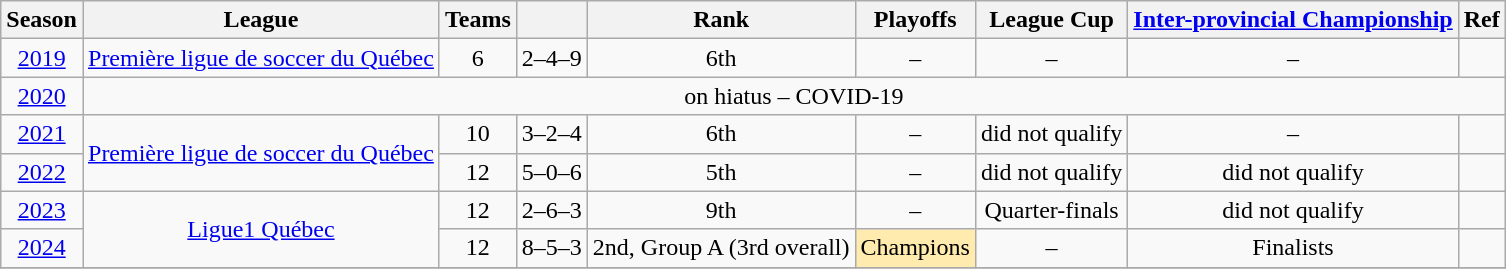<table class="wikitable" style="text-align: center;">
<tr>
<th>Season</th>
<th>League</th>
<th>Teams</th>
<th></th>
<th>Rank</th>
<th>Playoffs</th>
<th>League Cup</th>
<th><a href='#'>Inter-provincial Championship</a></th>
<th>Ref</th>
</tr>
<tr>
<td><a href='#'>2019</a></td>
<td><a href='#'>Première ligue de soccer du Québec</a></td>
<td>6</td>
<td>2–4–9</td>
<td>6th</td>
<td>–</td>
<td>–</td>
<td>–</td>
<td></td>
</tr>
<tr>
<td><a href='#'>2020</a></td>
<td colspan="8">on hiatus – COVID-19</td>
</tr>
<tr>
<td><a href='#'>2021</a></td>
<td rowspan=2><a href='#'>Première ligue de soccer du Québec</a></td>
<td>10</td>
<td>3–2–4</td>
<td>6th</td>
<td>–</td>
<td>did not qualify</td>
<td>–</td>
<td></td>
</tr>
<tr>
<td><a href='#'>2022</a></td>
<td>12</td>
<td>5–0–6</td>
<td>5th</td>
<td>–</td>
<td>did not qualify</td>
<td>did not qualify</td>
<td></td>
</tr>
<tr>
<td><a href='#'>2023</a></td>
<td rowspan=2><a href='#'>Ligue1 Québec</a></td>
<td>12</td>
<td>2–6–3</td>
<td>9th</td>
<td>–</td>
<td>Quarter-finals</td>
<td>did not qualify</td>
<td></td>
</tr>
<tr>
<td><a href='#'>2024</a></td>
<td>12</td>
<td>8–5–3</td>
<td>2nd, Group A (3rd overall)</td>
<td bgcolor="FFEBAD">Champions</td>
<td>–</td>
<td>Finalists</td>
<td></td>
</tr>
<tr>
</tr>
</table>
